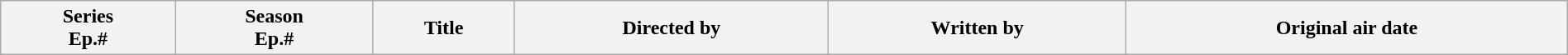<table class="wikitable plainrowheaders" style="width:100%; margin:auto;">
<tr>
<th>Series<br>Ep.#</th>
<th>Season<br>Ep.#</th>
<th>Title</th>
<th>Directed by</th>
<th>Written by</th>
<th>Original air date<br>










</th>
</tr>
</table>
